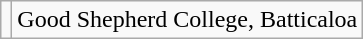<table class="wikitable">
<tr>
<td></td>
<td>Good Shepherd College, Batticaloa</td>
</tr>
</table>
